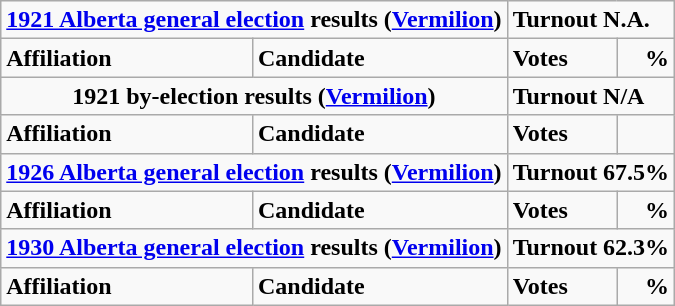<table class="wikitable">
<tr>
<td colspan="3" align=center><strong><a href='#'>1921 Alberta general election</a> results (<a href='#'>Vermilion</a>)</strong></td>
<td colspan="2"><span><strong>Turnout N.A.</strong></span></td>
</tr>
<tr>
<td colspan="2" rowspan="1" align="left" valign="top"><strong>Affiliation</strong></td>
<td valign="top"><strong>Candidate</strong></td>
<td valign="top"><strong>Votes</strong></td>
<td valign="top" align="right"><strong>%</strong><br>
</td>
</tr>
<tr>
<td colspan="3" align=center><strong>1921 by-election results (<a href='#'>Vermilion</a>)</strong></td>
<td colspan="2"><span><strong>Turnout N/A</strong></span></td>
</tr>
<tr>
<td colspan="2" rowspan="1" align="left" valign="top"><strong>Affiliation</strong></td>
<td valign="top"><strong>Candidate</strong></td>
<td valign="top"><strong>Votes</strong><br></td>
</tr>
<tr>
<td colspan="3" align=center><strong><a href='#'>1926 Alberta general election</a> results (<a href='#'>Vermilion</a>)</strong></td>
<td colspan="2"><span><strong>Turnout 67.5%</strong></span></td>
</tr>
<tr>
<td colspan="2" rowspan="1" align="left" valign="top"><strong>Affiliation</strong></td>
<td valign="top"><strong>Candidate</strong></td>
<td valign="top"><strong>Votes</strong></td>
<td valign="top" align="right"><strong>%</strong><br>

</td>
</tr>
<tr>
<td colspan="3" align=center><strong><a href='#'>1930 Alberta general election</a> results (<a href='#'>Vermilion</a>)</strong></td>
<td colspan="2"><span><strong>Turnout 62.3%</strong></span></td>
</tr>
<tr>
<td colspan="2" rowspan="1" align="left" valign="top"><strong>Affiliation</strong></td>
<td valign="top"><strong>Candidate</strong></td>
<td valign="top"><strong>Votes</strong></td>
<td valign="top" align="right"><strong>%</strong><br>
</td>
</tr>
</table>
